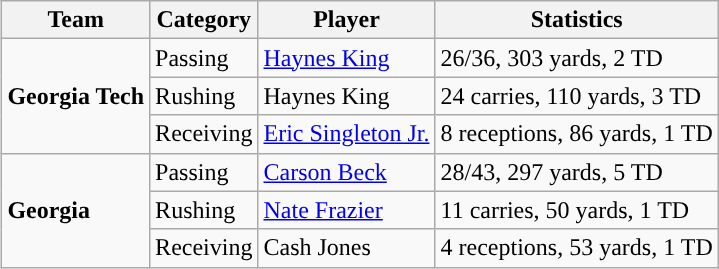<table class="wikitable" style="float: right;">
<tr>
<th>Team</th>
<th>Category</th>
<th>Player</th>
<th>Statistics</th>
</tr>
<tr>
<td rowspan=3><strong>Georgia Tech</strong></td>
<td>Passing</td>
<td><a href='#'>Haynes King</a></td>
<td>26/36, 303 yards, 2 TD</td>
</tr>
<tr>
<td>Rushing</td>
<td>Haynes King</td>
<td>24 carries, 110 yards, 3 TD</td>
</tr>
<tr>
<td>Receiving</td>
<td><a href='#'>Eric Singleton Jr.</a></td>
<td>8 receptions, 86 yards, 1 TD</td>
</tr>
<tr>
<td rowspan=3><strong>Georgia</strong></td>
<td>Passing</td>
<td><a href='#'>Carson Beck</a></td>
<td>28/43, 297 yards, 5 TD</td>
</tr>
<tr>
<td>Rushing</td>
<td><a href='#'>Nate Frazier</a></td>
<td>11 carries, 50 yards, 1 TD</td>
</tr>
<tr>
<td>Receiving</td>
<td>Cash Jones</td>
<td>4 receptions, 53 yards, 1 TD</td>
</tr>
</table>
